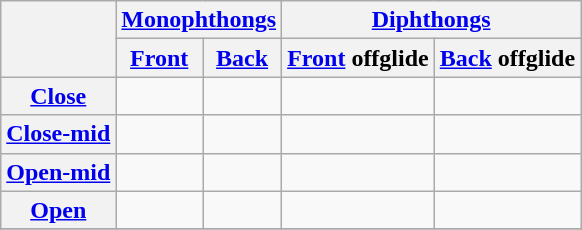<table class="wikitable">
<tr>
<th rowspan="2" align="center"></th>
<th colspan="2" align="center"><a href='#'>Monophthongs</a></th>
<th colspan="2" align="center"><a href='#'>Diphthongs</a></th>
</tr>
<tr>
<th align="center"><a href='#'>Front</a></th>
<th align="center"><a href='#'>Back</a></th>
<th align="center"><a href='#'>Front</a> offglide</th>
<th align="center"><a href='#'>Back</a> offglide</th>
</tr>
<tr>
<th align="center"><a href='#'>Close</a></th>
<td align="center"></td>
<td align="center"></td>
<td align="center"></td>
<td align="center"></td>
</tr>
<tr>
<th align="center"><a href='#'>Close-mid</a></th>
<td align="center"></td>
<td align="center"></td>
<td align="center"></td>
<td align="center"></td>
</tr>
<tr>
<th align="center"><a href='#'>Open-mid</a></th>
<td align="center"></td>
<td align="center"></td>
<td align="center"></td>
<td align="center"></td>
</tr>
<tr>
<th align="center"><a href='#'>Open</a></th>
<td></td>
<td align="center"></td>
<td align="center"></td>
<td align="center"></td>
</tr>
<tr>
</tr>
</table>
